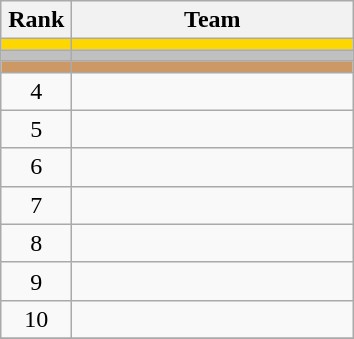<table class="wikitable" style="text-align: center;">
<tr>
<th width=40>Rank</th>
<th width=180>Team</th>
</tr>
<tr bgcolor=gold>
<td></td>
<td align=left></td>
</tr>
<tr bgcolor=silver>
<td></td>
<td align=left></td>
</tr>
<tr bgcolor=CC9966>
<td></td>
<td align=left></td>
</tr>
<tr>
<td>4</td>
<td align=left></td>
</tr>
<tr>
<td>5</td>
<td align=left></td>
</tr>
<tr>
<td>6</td>
<td align=left></td>
</tr>
<tr>
<td>7</td>
<td align=left></td>
</tr>
<tr>
<td>8</td>
<td align=left></td>
</tr>
<tr>
<td>9</td>
<td align=left></td>
</tr>
<tr>
<td>10</td>
<td align=left></td>
</tr>
<tr>
</tr>
</table>
